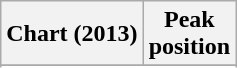<table class="wikitable sortable plainrowheaders">
<tr>
<th scope="col">Chart (2013)</th>
<th scope="col">Peak<br>position</th>
</tr>
<tr>
</tr>
<tr>
</tr>
<tr>
</tr>
</table>
